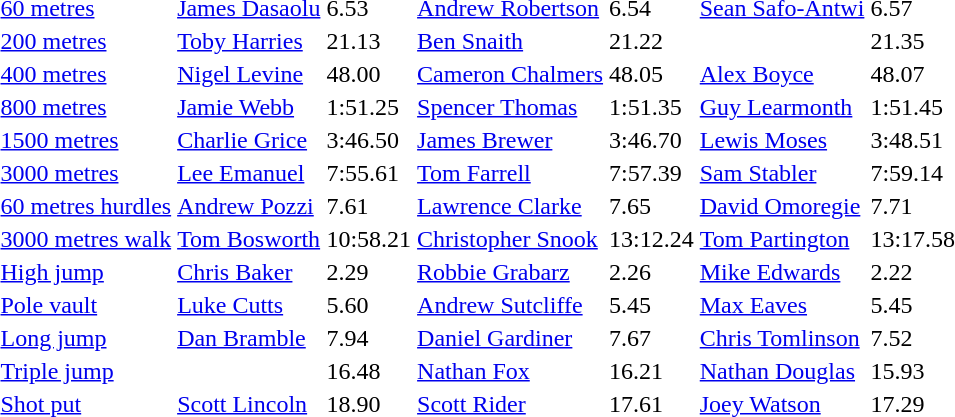<table>
<tr>
<td><a href='#'>60 metres</a></td>
<td><a href='#'>James Dasaolu</a></td>
<td>6.53</td>
<td><a href='#'>Andrew Robertson</a></td>
<td>6.54</td>
<td><a href='#'>Sean Safo-Antwi</a></td>
<td>6.57</td>
</tr>
<tr>
<td><a href='#'>200 metres</a></td>
<td><a href='#'>Toby Harries</a></td>
<td>21.13</td>
<td><a href='#'>Ben Snaith</a></td>
<td>21.22</td>
<td></td>
<td>21.35</td>
</tr>
<tr>
<td><a href='#'>400 metres</a></td>
<td><a href='#'>Nigel Levine</a></td>
<td>48.00</td>
<td><a href='#'>Cameron Chalmers</a></td>
<td>48.05</td>
<td><a href='#'>Alex Boyce</a></td>
<td>48.07</td>
</tr>
<tr>
<td><a href='#'>800 metres</a></td>
<td><a href='#'>Jamie Webb</a></td>
<td>1:51.25</td>
<td><a href='#'>Spencer Thomas</a></td>
<td>1:51.35</td>
<td><a href='#'>Guy Learmonth</a></td>
<td>1:51.45</td>
</tr>
<tr>
<td><a href='#'>1500 metres</a></td>
<td><a href='#'>Charlie Grice</a></td>
<td>3:46.50</td>
<td><a href='#'>James Brewer</a></td>
<td>3:46.70</td>
<td><a href='#'>Lewis Moses</a></td>
<td>3:48.51</td>
</tr>
<tr>
<td><a href='#'>3000 metres</a></td>
<td><a href='#'>Lee Emanuel</a></td>
<td>7:55.61</td>
<td><a href='#'>Tom Farrell</a></td>
<td>7:57.39</td>
<td><a href='#'>Sam Stabler</a></td>
<td>7:59.14</td>
</tr>
<tr>
<td><a href='#'>60 metres hurdles</a></td>
<td><a href='#'>Andrew Pozzi</a></td>
<td>7.61</td>
<td><a href='#'>Lawrence Clarke</a></td>
<td>7.65</td>
<td><a href='#'>David Omoregie</a></td>
<td>7.71</td>
</tr>
<tr>
<td><a href='#'>3000 metres walk</a></td>
<td><a href='#'>Tom Bosworth</a></td>
<td>10:58.21 </td>
<td><a href='#'>Christopher Snook</a></td>
<td>13:12.24</td>
<td><a href='#'>Tom Partington</a></td>
<td>13:17.58</td>
</tr>
<tr>
<td><a href='#'>High jump</a></td>
<td><a href='#'>Chris Baker</a></td>
<td>2.29</td>
<td><a href='#'>Robbie Grabarz</a></td>
<td>2.26</td>
<td><a href='#'>Mike Edwards</a></td>
<td>2.22</td>
</tr>
<tr>
<td><a href='#'>Pole vault</a></td>
<td><a href='#'>Luke Cutts</a></td>
<td>5.60</td>
<td><a href='#'>Andrew Sutcliffe</a></td>
<td>5.45</td>
<td><a href='#'>Max Eaves</a></td>
<td>5.45</td>
</tr>
<tr>
<td><a href='#'>Long jump</a></td>
<td><a href='#'>Dan Bramble</a></td>
<td>7.94</td>
<td><a href='#'>Daniel Gardiner</a></td>
<td>7.67</td>
<td><a href='#'>Chris Tomlinson</a></td>
<td>7.52</td>
</tr>
<tr>
<td><a href='#'>Triple jump</a></td>
<td></td>
<td>16.48</td>
<td><a href='#'>Nathan Fox</a></td>
<td>16.21</td>
<td><a href='#'>Nathan Douglas</a></td>
<td>15.93</td>
</tr>
<tr>
<td><a href='#'>Shot put</a></td>
<td><a href='#'>Scott Lincoln</a></td>
<td>18.90</td>
<td><a href='#'>Scott Rider</a></td>
<td>17.61</td>
<td><a href='#'>Joey Watson</a></td>
<td>17.29</td>
</tr>
</table>
